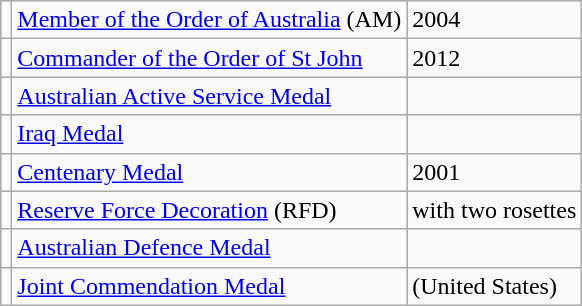<table class="wikitable">
<tr>
<td></td>
<td><a href='#'>Member of the Order of Australia</a> (AM)</td>
<td>2004</td>
</tr>
<tr>
<td></td>
<td><a href='#'>Commander of the Order of St John</a></td>
<td>2012</td>
</tr>
<tr>
<td></td>
<td><a href='#'>Australian Active Service Medal</a></td>
<td></td>
</tr>
<tr>
<td></td>
<td><a href='#'>Iraq Medal</a></td>
<td></td>
</tr>
<tr>
<td></td>
<td><a href='#'>Centenary Medal</a></td>
<td>2001</td>
</tr>
<tr>
<td></td>
<td><a href='#'>Reserve Force Decoration</a> (RFD)</td>
<td>with two rosettes</td>
</tr>
<tr>
<td></td>
<td><a href='#'>Australian Defence Medal</a></td>
<td></td>
</tr>
<tr>
<td></td>
<td><a href='#'>Joint Commendation Medal</a></td>
<td>(United States)</td>
</tr>
</table>
